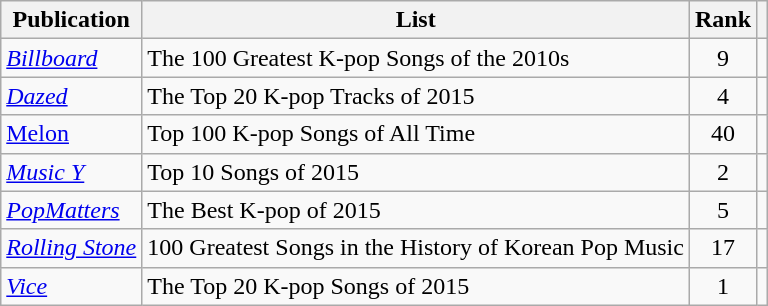<table class="sortable wikitable">
<tr>
<th>Publication</th>
<th>List</th>
<th>Rank</th>
<th class="unsortable"></th>
</tr>
<tr>
<td><em><a href='#'>Billboard</a></em></td>
<td>The 100 Greatest K-pop Songs of the 2010s</td>
<td align="center">9</td>
<td align="center"></td>
</tr>
<tr>
<td><em><a href='#'>Dazed</a></em></td>
<td>The Top 20 K-pop Tracks of 2015</td>
<td align="center">4</td>
<td align="center"></td>
</tr>
<tr>
<td><a href='#'>Melon</a></td>
<td>Top 100 K-pop Songs of All Time</td>
<td align="center">40</td>
<td align="center"></td>
</tr>
<tr>
<td><em><a href='#'>Music Y</a></em></td>
<td>Top 10 Songs of 2015</td>
<td style="text-align:center;">2</td>
<td style="text-align:center;"></td>
</tr>
<tr>
<td><em><a href='#'>PopMatters</a></em></td>
<td>The Best K-pop of 2015</td>
<td align="center">5</td>
<td align="center"></td>
</tr>
<tr>
<td><em><a href='#'>Rolling Stone</a></em></td>
<td>100 Greatest Songs in the History of Korean Pop Music</td>
<td align="center">17</td>
<td align="center"></td>
</tr>
<tr>
<td><em><a href='#'>Vice</a></em></td>
<td>The Top 20 K-pop Songs of 2015</td>
<td align="center">1</td>
<td align="center"></td>
</tr>
</table>
